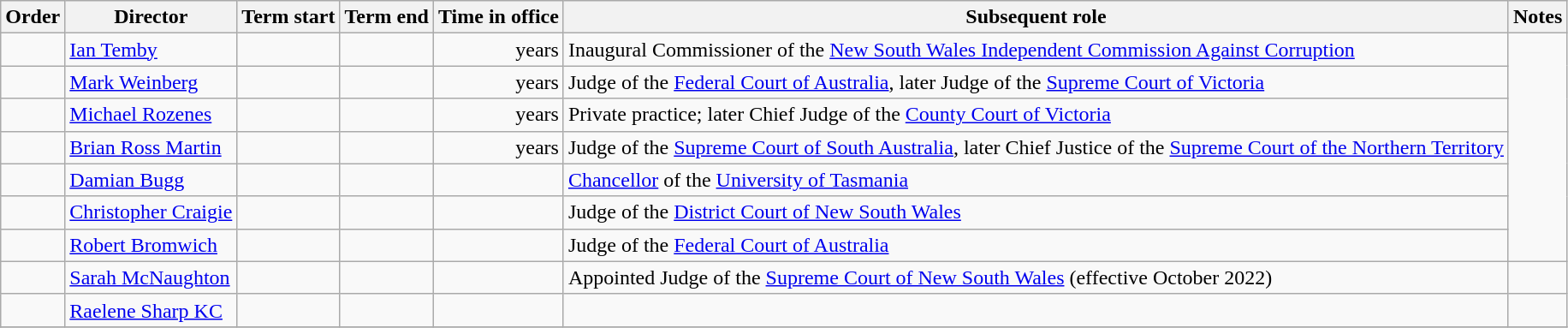<table class="wikitable sortable">
<tr>
<th>Order</th>
<th>Director</th>
<th>Term start</th>
<th>Term end</th>
<th>Time in office</th>
<th>Subsequent role</th>
<th>Notes</th>
</tr>
<tr>
<td align=center></td>
<td><a href='#'>Ian Temby</a> </td>
<td align=center></td>
<td align=center></td>
<td align=right> years</td>
<td>Inaugural Commissioner of the <a href='#'>New South Wales Independent Commission Against Corruption</a></td>
<td rowspan=7></td>
</tr>
<tr>
<td align=center></td>
<td><a href='#'>Mark Weinberg</a> </td>
<td align=center></td>
<td align=center></td>
<td align=right> years</td>
<td>Judge of the <a href='#'>Federal Court of Australia</a>, later Judge of the <a href='#'>Supreme Court of Victoria</a></td>
</tr>
<tr>
<td align=center></td>
<td><a href='#'>Michael Rozenes</a> </td>
<td align=center></td>
<td align=center></td>
<td align=right> years</td>
<td>Private practice; later Chief Judge of the <a href='#'>County Court of Victoria</a></td>
</tr>
<tr>
<td align=center></td>
<td><a href='#'>Brian Ross Martin</a> </td>
<td align=center></td>
<td align=center></td>
<td align=right> years</td>
<td>Judge of the <a href='#'>Supreme Court of South Australia</a>, later Chief Justice of the <a href='#'>Supreme Court of the Northern Territory</a></td>
</tr>
<tr>
<td align=center></td>
<td><a href='#'>Damian Bugg</a> </td>
<td align=center></td>
<td align=center></td>
<td align=right></td>
<td><a href='#'>Chancellor</a> of the <a href='#'>University of Tasmania</a></td>
</tr>
<tr>
<td align=center></td>
<td><a href='#'>Christopher Craigie</a> </td>
<td align=center></td>
<td align=center></td>
<td align=right></td>
<td>Judge of the <a href='#'>District Court of New South Wales</a></td>
</tr>
<tr>
<td align=center></td>
<td><a href='#'>Robert Bromwich</a> </td>
<td align=center></td>
<td align=center></td>
<td align=right></td>
<td>Judge of the <a href='#'>Federal Court of Australia</a></td>
</tr>
<tr>
<td align=center></td>
<td><a href='#'>Sarah McNaughton</a> </td>
<td align=center></td>
<td align=center></td>
<td align=right></td>
<td>Appointed Judge of the <a href='#'>Supreme Court of New South Wales</a> (effective October 2022)</td>
<td></td>
</tr>
<tr>
<td align=center></td>
<td><a href='#'>Raelene Sharp KC</a> </td>
<td align="center"></td>
<td align=center></td>
<td></td>
<td></td>
<td></td>
</tr>
<tr>
</tr>
</table>
